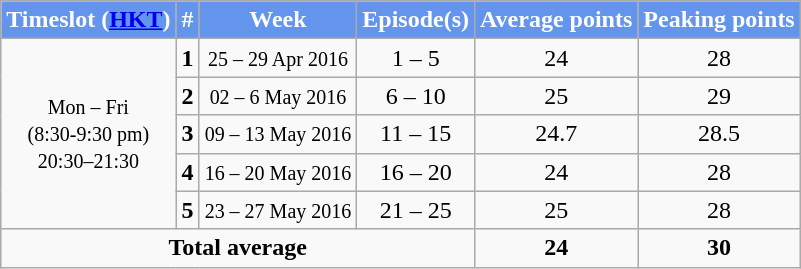<table class="wikitable" style="text-align:center;">
<tr>
<th style="background:cornflowerblue; color:white;">Timeslot (<a href='#'>HKT</a>)</th>
<th style="background:cornflowerblue; color:white;">#</th>
<th style="background:cornflowerblue; color:white;">Week</th>
<th style="background:cornflowerblue; color:white;">Episode(s)</th>
<th style="background:cornflowerblue; color:white;">Average points</th>
<th style="background:cornflowerblue; color:white;">Peaking points</th>
</tr>
<tr>
<td rowspan="5"><small>Mon – Fri<br>(8:30-9:30 pm)<br>20:30–21:30</small></td>
<td><strong>1</strong></td>
<td><small>25 – 29 Apr 2016</small></td>
<td>1 – 5</td>
<td>24</td>
<td>28</td>
</tr>
<tr>
<td><strong>2</strong></td>
<td><small>02 – 6 May 2016</small></td>
<td>6 – 10</td>
<td>25</td>
<td>29</td>
</tr>
<tr>
<td><strong>3</strong></td>
<td><small>09 – 13 May 2016</small></td>
<td>11 – 15</td>
<td>24.7</td>
<td>28.5</td>
</tr>
<tr>
<td><strong>4</strong></td>
<td><small>16 – 20 May 2016</small></td>
<td>16 – 20</td>
<td>24</td>
<td>28</td>
</tr>
<tr>
<td><strong>5</strong></td>
<td><small>23 – 27 May 2016</small></td>
<td>21 – 25</td>
<td>25</td>
<td>28</td>
</tr>
<tr>
<td colspan="4"><strong>Total average</strong></td>
<td><strong>24</strong></td>
<td><strong>30</strong></td>
</tr>
</table>
